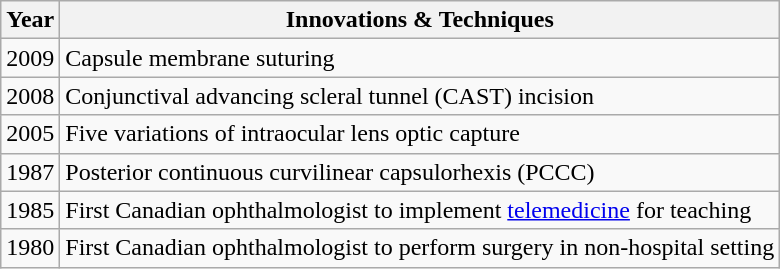<table class="wikitable">
<tr>
<th>Year</th>
<th>Innovations & Techniques</th>
</tr>
<tr>
<td>2009</td>
<td>Capsule membrane suturing</td>
</tr>
<tr>
<td>2008</td>
<td>Conjunctival advancing scleral tunnel (CAST) incision</td>
</tr>
<tr>
<td>2005</td>
<td>Five variations of intraocular lens optic capture</td>
</tr>
<tr>
<td>1987</td>
<td>Posterior continuous curvilinear capsulorhexis (PCCC)</td>
</tr>
<tr>
<td>1985</td>
<td>First Canadian ophthalmologist to implement <a href='#'>telemedicine</a> for teaching</td>
</tr>
<tr>
<td>1980</td>
<td>First Canadian ophthalmologist to perform surgery in non-hospital setting</td>
</tr>
</table>
